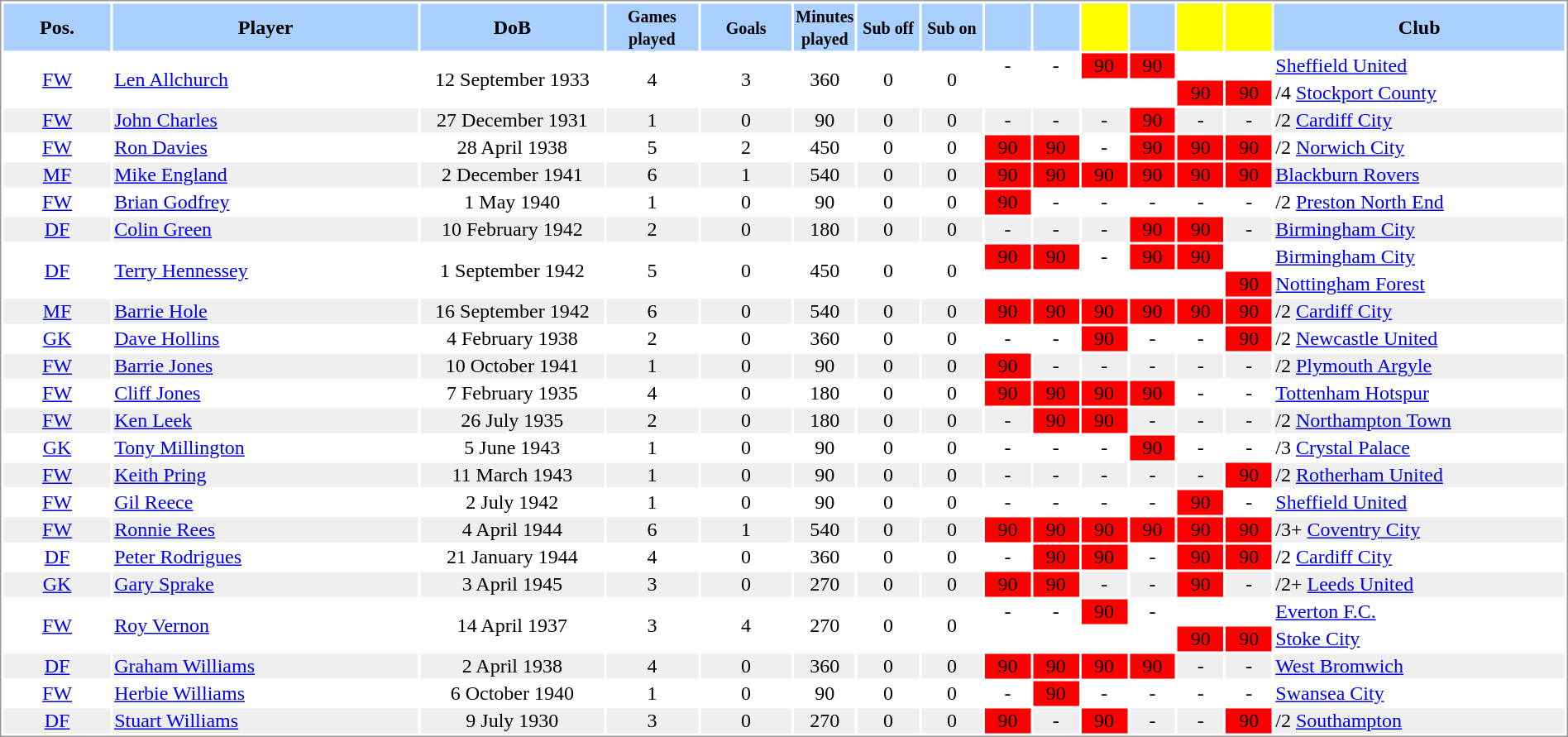<table border="0" width="100%" style="border: 1px solid #999; background-color:#FFFFFF; text-align:center">
<tr align="center" bgcolor="#AAD0FF">
<th width=7%>Pos.</th>
<th width=20%>Player</th>
<th width=12%>DoB</th>
<th width=6%><small>Games<br>played</small></th>
<th width=6%><small>Goals</small></th>
<th width=4%><small>Minutes<br>played</small></th>
<th width=4%><small>Sub off</small></th>
<th width=4%><small>Sub on</small></th>
<th width=3%></th>
<th width=3%></th>
<th width=3% bgcolor=yellow></th>
<th width=3%></th>
<th width=3% bgcolor=yellow></th>
<th width=3% bgcolor=yellow></th>
<th width=27%>Club</th>
</tr>
<tr>
<td rowspan=2><a href='#'>FW</a></td>
<td align="left" rowspan=2><a href='#'>Len Allchurch</a></td>
<td rowspan=2>12 September 1933</td>
<td rowspan=2>4</td>
<td rowspan=2>3</td>
<td rowspan=2>360</td>
<td rowspan=2>0</td>
<td rowspan=2>0</td>
<td>-</td>
<td>-</td>
<td bgcolor=red>90</td>
<td bgcolor=red>90</td>
<td></td>
<td></td>
<td align="left"> <a href='#'>Sheffield United</a></td>
</tr>
<tr>
<td></td>
<td></td>
<td></td>
<td></td>
<td bgcolor=red>90</td>
<td bgcolor=red>90</td>
<td align="left">/4 <a href='#'>Stockport County</a></td>
</tr>
<tr bgcolor="#EFEFEF">
<td><a href='#'>FW</a></td>
<td align="left"><a href='#'>John Charles</a></td>
<td>27 December 1931</td>
<td>1</td>
<td>0</td>
<td>90</td>
<td>0</td>
<td>0</td>
<td>-</td>
<td>-</td>
<td>-</td>
<td bgcolor=red>90</td>
<td>-</td>
<td>-</td>
<td align="left">/2 <a href='#'>Cardiff City</a></td>
</tr>
<tr>
<td><a href='#'>FW</a></td>
<td align="left"><a href='#'>Ron Davies</a></td>
<td>28 April 1938</td>
<td>5</td>
<td>2</td>
<td>450</td>
<td>0</td>
<td>0</td>
<td bgcolor=red>90</td>
<td bgcolor=red>90</td>
<td>-</td>
<td bgcolor=red>90</td>
<td bgcolor=red>90</td>
<td bgcolor=red>90</td>
<td align="left">/2 <a href='#'>Norwich City</a></td>
</tr>
<tr bgcolor="#EFEFEF">
<td><a href='#'>MF</a></td>
<td align="left"><a href='#'>Mike England</a></td>
<td>2 December 1941</td>
<td>6</td>
<td>1</td>
<td>540</td>
<td>0</td>
<td>0</td>
<td bgcolor=red>90</td>
<td bgcolor=red>90</td>
<td bgcolor=red>90</td>
<td bgcolor=red>90</td>
<td bgcolor=red>90</td>
<td bgcolor=red>90</td>
<td align="left"> <a href='#'>Blackburn Rovers</a></td>
</tr>
<tr>
<td><a href='#'>FW</a></td>
<td align="left"><a href='#'>Brian Godfrey</a></td>
<td>1 May 1940</td>
<td>1</td>
<td>0</td>
<td>90</td>
<td>0</td>
<td>0</td>
<td bgcolor=red>90</td>
<td>-</td>
<td>-</td>
<td>-</td>
<td>-</td>
<td>-</td>
<td align="left">/2 <a href='#'>Preston North End</a></td>
</tr>
<tr bgcolor="#EFEFEF">
<td><a href='#'>DF</a></td>
<td align="left"><a href='#'>Colin Green</a></td>
<td>10 February 1942</td>
<td>2</td>
<td>0</td>
<td>180</td>
<td>0</td>
<td>0</td>
<td>-</td>
<td>-</td>
<td>-</td>
<td bgcolor=red>90</td>
<td bgcolor=red>90</td>
<td>-</td>
<td align="left"> <a href='#'>Birmingham City</a></td>
</tr>
<tr>
<td rowspan=2><a href='#'>DF</a></td>
<td align="left" rowspan=2><a href='#'>Terry Hennessey</a></td>
<td rowspan=2>1 September 1942</td>
<td rowspan=2>5</td>
<td rowspan=2>0</td>
<td rowspan=2>450</td>
<td rowspan=2>0</td>
<td rowspan=2>0</td>
<td bgcolor=red>90</td>
<td bgcolor=red>90</td>
<td>-</td>
<td bgcolor=red>90</td>
<td bgcolor=red>90</td>
<td></td>
<td align="left"> <a href='#'>Birmingham City</a></td>
</tr>
<tr>
<td></td>
<td></td>
<td></td>
<td></td>
<td></td>
<td bgcolor=red>90</td>
<td align="left"> <a href='#'>Nottingham Forest</a></td>
</tr>
<tr bgcolor="#EFEFEF">
<td><a href='#'>MF</a></td>
<td align="left"><a href='#'>Barrie Hole</a></td>
<td>16 September 1942</td>
<td>6</td>
<td>0</td>
<td>540</td>
<td>0</td>
<td>0</td>
<td bgcolor=red>90</td>
<td bgcolor=red>90</td>
<td bgcolor=red>90</td>
<td bgcolor=red>90</td>
<td bgcolor=red>90</td>
<td bgcolor=red>90</td>
<td align="left">/2 <a href='#'>Cardiff City</a></td>
</tr>
<tr>
<td><a href='#'>GK</a></td>
<td align="left"><a href='#'>Dave Hollins</a></td>
<td>4 February 1938</td>
<td>2</td>
<td>0</td>
<td>360</td>
<td>0</td>
<td>0</td>
<td>-</td>
<td>-</td>
<td bgcolor=red>90</td>
<td>-</td>
<td>-</td>
<td bgcolor=red>90</td>
<td align="left">/2 <a href='#'>Newcastle United</a></td>
</tr>
<tr bgcolor="#EFEFEF">
<td><a href='#'>FW</a></td>
<td align="left"><a href='#'>Barrie Jones</a></td>
<td>10 October 1941</td>
<td>1</td>
<td>0</td>
<td>90</td>
<td>0</td>
<td>0</td>
<td bgcolor=red>90</td>
<td>-</td>
<td>-</td>
<td>-</td>
<td>-</td>
<td>-</td>
<td align="left">/2 <a href='#'>Plymouth Argyle</a></td>
</tr>
<tr>
<td><a href='#'>FW</a></td>
<td align="left"><a href='#'>Cliff Jones</a></td>
<td>7 February 1935</td>
<td>4</td>
<td>0</td>
<td>180</td>
<td>0</td>
<td>0</td>
<td bgcolor=red>90</td>
<td bgcolor=red>90</td>
<td bgcolor=red>90</td>
<td bgcolor=red>90</td>
<td>-</td>
<td>-</td>
<td align="left"> <a href='#'>Tottenham Hotspur</a></td>
</tr>
<tr bgcolor="#EFEFEF">
<td><a href='#'>FW</a></td>
<td align="left"><a href='#'>Ken Leek</a></td>
<td>26 July 1935</td>
<td>2</td>
<td>0</td>
<td>180</td>
<td>0</td>
<td>0</td>
<td>-</td>
<td bgcolor=red>90</td>
<td bgcolor=red>90</td>
<td>-</td>
<td>-</td>
<td>-</td>
<td align="left">/2 <a href='#'>Northampton Town</a></td>
</tr>
<tr>
<td><a href='#'>GK</a></td>
<td align="left"><a href='#'>Tony Millington</a></td>
<td>5 June 1943</td>
<td>1</td>
<td>0</td>
<td>90</td>
<td>0</td>
<td>0</td>
<td>-</td>
<td>-</td>
<td>-</td>
<td bgcolor=red>90</td>
<td>-</td>
<td>-</td>
<td align="left">/3 <a href='#'>Crystal Palace</a></td>
</tr>
<tr bgcolor="#EFEFEF">
<td><a href='#'>FW</a></td>
<td align="left"><a href='#'>Keith Pring</a></td>
<td>11 March 1943</td>
<td>1</td>
<td>0</td>
<td>90</td>
<td>0</td>
<td>0</td>
<td>-</td>
<td>-</td>
<td>-</td>
<td>-</td>
<td>-</td>
<td bgcolor=red>90</td>
<td align="left">/2 <a href='#'>Rotherham United</a></td>
</tr>
<tr>
<td><a href='#'>FW</a></td>
<td align="left"><a href='#'>Gil Reece</a></td>
<td>2 July 1942</td>
<td>1</td>
<td>0</td>
<td>90</td>
<td>0</td>
<td>0</td>
<td>-</td>
<td>-</td>
<td>-</td>
<td>-</td>
<td bgcolor=red>90</td>
<td>-</td>
<td align="left"> <a href='#'>Sheffield United</a></td>
</tr>
<tr bgcolor="#EFEFEF">
<td><a href='#'>FW</a></td>
<td align="left"><a href='#'>Ronnie Rees</a></td>
<td>4 April 1944</td>
<td>6</td>
<td>1</td>
<td>540</td>
<td>0</td>
<td>0</td>
<td bgcolor=red>90</td>
<td bgcolor=red>90</td>
<td bgcolor=red>90</td>
<td bgcolor=red>90</td>
<td bgcolor=red>90</td>
<td bgcolor=red>90</td>
<td align="left">/3+ <a href='#'>Coventry City</a></td>
</tr>
<tr>
<td><a href='#'>DF</a></td>
<td align="left"><a href='#'>Peter Rodrigues</a></td>
<td>21 January 1944</td>
<td>4</td>
<td>0</td>
<td>360</td>
<td>0</td>
<td>0</td>
<td>-</td>
<td bgcolor=red>90</td>
<td bgcolor=red>90</td>
<td>-</td>
<td bgcolor=red>90</td>
<td bgcolor=red>90</td>
<td align="left">/2 <a href='#'>Cardiff City</a></td>
</tr>
<tr bgcolor="#EFEFEF">
<td><a href='#'>GK</a></td>
<td align="left"><a href='#'>Gary Sprake</a></td>
<td>3 April 1945</td>
<td>3</td>
<td>0</td>
<td>270</td>
<td>0</td>
<td>0</td>
<td bgcolor=red>90</td>
<td bgcolor=red>90</td>
<td>-</td>
<td>-</td>
<td bgcolor=red>90</td>
<td>-</td>
<td align="left">/2+ <a href='#'>Leeds United</a></td>
</tr>
<tr>
<td rowspan=2><a href='#'>FW</a></td>
<td align="left" rowspan=2><a href='#'>Roy Vernon</a></td>
<td rowspan=2>14 April 1937</td>
<td rowspan=2>3</td>
<td rowspan=2>4</td>
<td rowspan=2>270</td>
<td rowspan=2>0</td>
<td rowspan=2>0</td>
<td>-</td>
<td>-</td>
<td bgcolor=red>90</td>
<td>-</td>
<td></td>
<td></td>
<td align="left"> <a href='#'>Everton F.C.</a></td>
</tr>
<tr>
<td></td>
<td></td>
<td></td>
<td></td>
<td bgcolor=red>90</td>
<td bgcolor=red>90</td>
<td align="left"> <a href='#'>Stoke City</a></td>
</tr>
<tr bgcolor="#EFEFEF">
<td><a href='#'>DF</a></td>
<td align="left"><a href='#'>Graham Williams</a></td>
<td>2 April 1938</td>
<td>4</td>
<td>0</td>
<td>360</td>
<td>0</td>
<td>0</td>
<td bgcolor=red>90</td>
<td bgcolor=red>90</td>
<td bgcolor=red>90</td>
<td bgcolor=red>90</td>
<td>-</td>
<td>-</td>
<td align="left"> <a href='#'>West Bromwich</a></td>
</tr>
<tr>
<td><a href='#'>FW</a></td>
<td align="left"><a href='#'>Herbie Williams</a></td>
<td>6 October 1940</td>
<td>1</td>
<td>0</td>
<td>90</td>
<td>0</td>
<td>0</td>
<td>-</td>
<td bgcolor=red>90</td>
<td>-</td>
<td>-</td>
<td>-</td>
<td>-</td>
<td align="left"> <a href='#'>Swansea City</a></td>
</tr>
<tr bgcolor="#EFEFEF">
<td><a href='#'>DF</a></td>
<td align="left"><a href='#'>Stuart Williams</a></td>
<td>9 July 1930</td>
<td>3</td>
<td>0</td>
<td>270</td>
<td>0</td>
<td>0</td>
<td bgcolor=red>90</td>
<td>-</td>
<td bgcolor=red>90</td>
<td>-</td>
<td>-</td>
<td bgcolor=red>90</td>
<td align="left">/2 <a href='#'>Southampton</a></td>
</tr>
</table>
